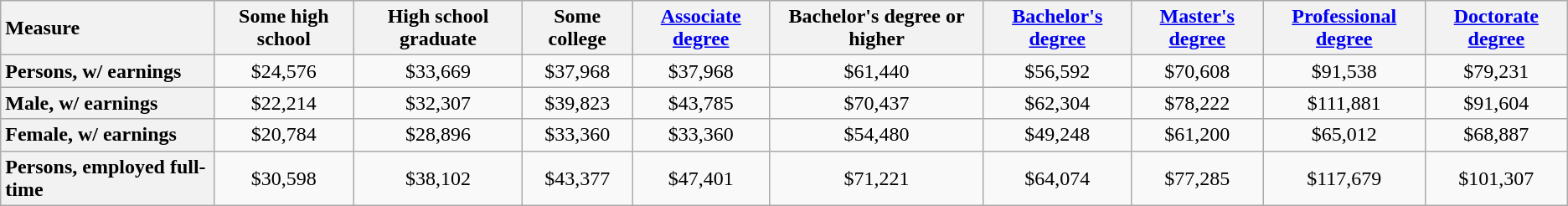<table class="wikitable" style="text-align: center;">
<tr>
<th style="text-align: left;">Measure</th>
<th>Some high school</th>
<th>High school graduate</th>
<th>Some college</th>
<th><a href='#'>Associate degree</a></th>
<th>Bachelor's degree or higher</th>
<th><a href='#'>Bachelor's degree</a></th>
<th><a href='#'>Master's degree</a></th>
<th><a href='#'>Professional degree</a></th>
<th><a href='#'>Doctorate degree</a></th>
</tr>
<tr>
<th style="text-align: left;">Persons, w/ earnings</th>
<td>$24,576</td>
<td>$33,669</td>
<td>$37,968</td>
<td>$37,968</td>
<td>$61,440</td>
<td>$56,592</td>
<td>$70,608</td>
<td>$91,538</td>
<td>$79,231</td>
</tr>
<tr>
<th style="text-align: left;">Male, w/ earnings</th>
<td>$22,214</td>
<td>$32,307</td>
<td>$39,823</td>
<td>$43,785</td>
<td>$70,437</td>
<td>$62,304</td>
<td>$78,222</td>
<td>$111,881</td>
<td>$91,604</td>
</tr>
<tr>
<th style="text-align: left;">Female, w/ earnings</th>
<td>$20,784</td>
<td>$28,896</td>
<td>$33,360</td>
<td>$33,360</td>
<td>$54,480</td>
<td>$49,248</td>
<td>$61,200</td>
<td>$65,012</td>
<td>$68,887</td>
</tr>
<tr>
<th style="text-align: left;">Persons, employed full-time</th>
<td>$30,598</td>
<td>$38,102</td>
<td>$43,377</td>
<td>$47,401</td>
<td>$71,221</td>
<td>$64,074</td>
<td>$77,285</td>
<td>$117,679</td>
<td>$101,307</td>
</tr>
</table>
